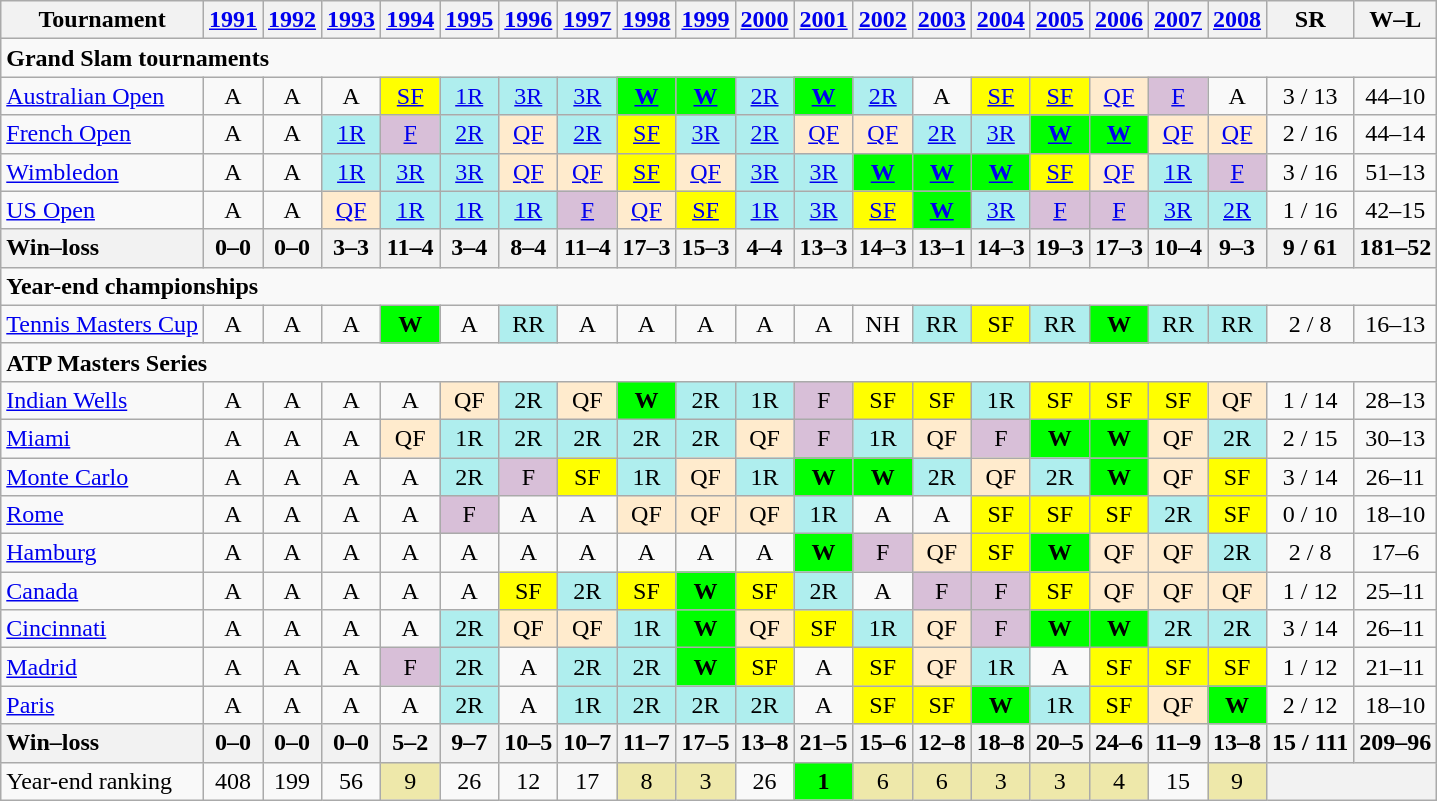<table class=wikitable style=text-align:center>
<tr>
<th>Tournament</th>
<th><a href='#'>1991</a></th>
<th><a href='#'>1992</a></th>
<th><a href='#'>1993</a></th>
<th><a href='#'>1994</a></th>
<th><a href='#'>1995</a></th>
<th><a href='#'>1996</a></th>
<th><a href='#'>1997</a></th>
<th><a href='#'>1998</a></th>
<th><a href='#'>1999</a></th>
<th><a href='#'>2000</a></th>
<th><a href='#'>2001</a></th>
<th><a href='#'>2002</a></th>
<th><a href='#'>2003</a></th>
<th><a href='#'>2004</a></th>
<th><a href='#'>2005</a></th>
<th><a href='#'>2006</a></th>
<th><a href='#'>2007</a></th>
<th><a href='#'>2008</a></th>
<th>SR</th>
<th>W–L</th>
</tr>
<tr>
<td colspan=21 align=left><strong>Grand Slam tournaments</strong></td>
</tr>
<tr>
<td align=left><a href='#'>Australian Open</a></td>
<td>A</td>
<td>A</td>
<td>A</td>
<td bgcolor=yellow><a href='#'>SF</a></td>
<td bgcolor=afeeee><a href='#'>1R</a></td>
<td bgcolor=afeeee><a href='#'>3R</a></td>
<td bgcolor=afeeee><a href='#'>3R</a></td>
<td bgcolor=lime><a href='#'><strong>W</strong></a></td>
<td bgcolor=lime><a href='#'><strong>W</strong></a></td>
<td bgcolor=afeeee><a href='#'>2R</a></td>
<td bgcolor=lime><a href='#'><strong>W</strong></a></td>
<td bgcolor=afeeee><a href='#'>2R</a></td>
<td>A</td>
<td bgcolor=yellow><a href='#'>SF</a></td>
<td bgcolor=yellow><a href='#'>SF</a></td>
<td bgcolor=ffebcd><a href='#'>QF</a></td>
<td bgcolor=D8BFD8><a href='#'>F</a></td>
<td>A</td>
<td>3 / 13</td>
<td>44–10</td>
</tr>
<tr>
<td align=left><a href='#'>French Open</a></td>
<td>A</td>
<td>A</td>
<td bgcolor=afeeee><a href='#'>1R</a></td>
<td bgcolor=D8BFD8><a href='#'>F</a></td>
<td bgcolor=afeeee><a href='#'>2R</a></td>
<td bgcolor=ffebcd><a href='#'>QF</a></td>
<td bgcolor=afeeee><a href='#'>2R</a></td>
<td bgcolor=yellow><a href='#'>SF</a></td>
<td bgcolor=afeeee><a href='#'>3R</a></td>
<td bgcolor=afeeee><a href='#'>2R</a></td>
<td bgcolor=ffebcd><a href='#'>QF</a></td>
<td bgcolor=ffebcd><a href='#'>QF</a></td>
<td bgcolor=afeeee><a href='#'>2R</a></td>
<td bgcolor=afeeee><a href='#'>3R</a></td>
<td bgcolor=lime><a href='#'><strong>W</strong></a></td>
<td bgcolor=lime><a href='#'><strong>W</strong></a></td>
<td bgcolor=ffebcd><a href='#'>QF</a></td>
<td bgcolor=ffebcd><a href='#'>QF</a></td>
<td>2 / 16</td>
<td>44–14</td>
</tr>
<tr>
<td align=left><a href='#'>Wimbledon</a></td>
<td>A</td>
<td>A</td>
<td bgcolor=afeeee><a href='#'>1R</a></td>
<td bgcolor=afeeee><a href='#'>3R</a></td>
<td bgcolor=afeeee><a href='#'>3R</a></td>
<td bgcolor=ffebcd><a href='#'>QF</a></td>
<td bgcolor=ffebcd><a href='#'>QF</a></td>
<td bgcolor=yellow><a href='#'>SF</a></td>
<td bgcolor=ffebcd><a href='#'>QF</a></td>
<td bgcolor=afeeee><a href='#'>3R</a></td>
<td bgcolor=afeeee><a href='#'>3R</a></td>
<td bgcolor=lime><a href='#'><strong>W</strong></a></td>
<td bgcolor=lime><a href='#'><strong>W</strong></a></td>
<td bgcolor=lime><a href='#'><strong>W</strong></a></td>
<td bgcolor=yellow><a href='#'>SF</a></td>
<td bgcolor=ffebcd><a href='#'>QF</a></td>
<td bgcolor=afeeee><a href='#'>1R</a></td>
<td bgcolor=D8BFD8><a href='#'>F</a></td>
<td>3 / 16</td>
<td>51–13</td>
</tr>
<tr>
<td align=left><a href='#'>US Open</a></td>
<td>A</td>
<td>A</td>
<td bgcolor=ffebcd><a href='#'>QF</a></td>
<td bgcolor=afeeee><a href='#'>1R</a></td>
<td bgcolor=afeeee><a href='#'>1R</a></td>
<td bgcolor=afeeee><a href='#'>1R</a></td>
<td bgcolor=D8BFD8><a href='#'>F</a></td>
<td bgcolor=ffebcd><a href='#'>QF</a></td>
<td bgcolor=yellow><a href='#'>SF</a></td>
<td bgcolor=afeeee><a href='#'>1R</a></td>
<td bgcolor=afeeee><a href='#'>3R</a></td>
<td bgcolor=yellow><a href='#'>SF</a></td>
<td bgcolor=lime><a href='#'><strong>W</strong></a></td>
<td bgcolor=afeeee><a href='#'>3R</a></td>
<td bgcolor=D8BFD8><a href='#'>F</a></td>
<td bgcolor=D8BFD8><a href='#'>F</a></td>
<td bgcolor=afeeee><a href='#'>3R</a></td>
<td bgcolor=afeeee><a href='#'>2R</a></td>
<td>1 / 16</td>
<td>42–15</td>
</tr>
<tr>
<th style=text-align:left>Win–loss</th>
<th>0–0</th>
<th>0–0</th>
<th>3–3</th>
<th>11–4</th>
<th>3–4</th>
<th>8–4</th>
<th>11–4</th>
<th>17–3</th>
<th>15–3</th>
<th>4–4</th>
<th>13–3</th>
<th>14–3</th>
<th>13–1</th>
<th>14–3</th>
<th>19–3</th>
<th>17–3</th>
<th>10–4</th>
<th>9–3</th>
<th>9 / 61</th>
<th>181–52</th>
</tr>
<tr>
<td colspan=21 align=left><strong>Year-end championships</strong></td>
</tr>
<tr>
<td align=left><a href='#'>Tennis Masters Cup</a></td>
<td>A</td>
<td>A</td>
<td>A</td>
<td bgcolor=lime><strong>W</strong></td>
<td>A</td>
<td bgcolor=afeeee>RR</td>
<td>A</td>
<td>A</td>
<td>A</td>
<td>A</td>
<td>A</td>
<td>NH</td>
<td bgcolor=afeeee>RR</td>
<td bgcolor=yellow>SF</td>
<td bgcolor=afeeee>RR</td>
<td bgcolor=lime><strong>W</strong></td>
<td bgcolor=afeeee>RR</td>
<td bgcolor=afeeee>RR</td>
<td>2 / 8</td>
<td>16–13</td>
</tr>
<tr>
<td colspan=21 align=left><strong>ATP Masters Series</strong></td>
</tr>
<tr>
<td align=left><a href='#'>Indian Wells</a></td>
<td>A</td>
<td>A</td>
<td>A</td>
<td>A</td>
<td bgcolor=ffebcd>QF</td>
<td bgcolor=afeeee>2R</td>
<td bgcolor=ffebcd>QF</td>
<td bgcolor=lime><strong>W</strong></td>
<td bgcolor=afeeee>2R</td>
<td bgcolor=afeeee>1R</td>
<td bgcolor=D8BFD8>F</td>
<td bgcolor=yellow>SF</td>
<td bgcolor=yellow>SF</td>
<td bgcolor=afeeee>1R</td>
<td bgcolor=yellow>SF</td>
<td bgcolor=yellow>SF</td>
<td bgcolor=yellow>SF</td>
<td bgcolor=ffebcd>QF</td>
<td>1 / 14</td>
<td>28–13</td>
</tr>
<tr>
<td align=left><a href='#'>Miami</a></td>
<td>A</td>
<td>A</td>
<td>A</td>
<td bgcolor=ffebcd>QF</td>
<td bgcolor=afeeee>1R</td>
<td bgcolor=afeeee>2R</td>
<td bgcolor=afeeee>2R</td>
<td bgcolor=afeeee>2R</td>
<td bgcolor=afeeee>2R</td>
<td bgcolor=ffebcd>QF</td>
<td bgcolor=D8BFD8>F</td>
<td bgcolor=afeeee>1R</td>
<td bgcolor=ffebcd>QF</td>
<td bgcolor=D8BFD8>F</td>
<td bgcolor=lime><strong>W</strong></td>
<td bgcolor=lime><strong>W</strong></td>
<td bgcolor=ffebcd>QF</td>
<td bgcolor=afeeee>2R</td>
<td>2 / 15</td>
<td>30–13</td>
</tr>
<tr>
<td align=left><a href='#'>Monte Carlo</a></td>
<td>A</td>
<td>A</td>
<td>A</td>
<td>A</td>
<td bgcolor=afeeee>2R</td>
<td bgcolor=D8BFD8>F</td>
<td bgcolor=yellow>SF</td>
<td bgcolor=afeeee>1R</td>
<td bgcolor=ffebcd>QF</td>
<td bgcolor=afeeee>1R</td>
<td bgcolor=lime><strong>W</strong></td>
<td bgcolor=lime><strong>W</strong></td>
<td bgcolor=afeeee>2R</td>
<td bgcolor=ffebcd>QF</td>
<td bgcolor=afeeee>2R</td>
<td bgcolor=lime><strong>W</strong></td>
<td bgcolor=ffebcd>QF</td>
<td bgcolor=yellow>SF</td>
<td>3 / 14</td>
<td>26–11</td>
</tr>
<tr>
<td align=left><a href='#'>Rome</a></td>
<td>A</td>
<td>A</td>
<td>A</td>
<td>A</td>
<td bgcolor=D8BFD8>F</td>
<td>A</td>
<td>A</td>
<td bgcolor=ffebcd>QF</td>
<td bgcolor=ffebcd>QF</td>
<td bgcolor=ffebcd>QF</td>
<td bgcolor=afeeee>1R</td>
<td>A</td>
<td>A</td>
<td bgcolor=yellow>SF</td>
<td bgcolor=yellow>SF</td>
<td bgcolor=yellow>SF</td>
<td bgcolor=afeeee>2R</td>
<td bgcolor=yellow>SF</td>
<td>0 / 10</td>
<td>18–10</td>
</tr>
<tr>
<td align=left><a href='#'>Hamburg</a></td>
<td>A</td>
<td>A</td>
<td>A</td>
<td>A</td>
<td>A</td>
<td>A</td>
<td>A</td>
<td>A</td>
<td>A</td>
<td>A</td>
<td bgcolor=lime><strong>W</strong></td>
<td bgcolor=D8BFD8>F</td>
<td bgcolor=ffebcd>QF</td>
<td bgcolor=yellow>SF</td>
<td bgcolor=lime><strong>W</strong></td>
<td bgcolor=ffebcd>QF</td>
<td bgcolor=ffebcd>QF</td>
<td bgcolor=afeeee>2R</td>
<td>2 / 8</td>
<td>17–6</td>
</tr>
<tr>
<td align=left><a href='#'>Canada</a></td>
<td>A</td>
<td>A</td>
<td>A</td>
<td>A</td>
<td>A</td>
<td bgcolor=yellow>SF</td>
<td bgcolor=afeeee>2R</td>
<td bgcolor=yellow>SF</td>
<td bgcolor=lime><strong>W</strong></td>
<td bgcolor=yellow>SF</td>
<td bgcolor=afeeee>2R</td>
<td>A</td>
<td bgcolor=D8BFD8>F</td>
<td bgcolor=D8BFD8>F</td>
<td bgcolor=yellow>SF</td>
<td bgcolor=ffebcd>QF</td>
<td bgcolor=ffebcd>QF</td>
<td bgcolor=ffebcd>QF</td>
<td>1 / 12</td>
<td>25–11</td>
</tr>
<tr>
<td align=left><a href='#'>Cincinnati</a></td>
<td>A</td>
<td>A</td>
<td>A</td>
<td>A</td>
<td bgcolor=afeeee>2R</td>
<td bgcolor=ffebcd>QF</td>
<td bgcolor=ffebcd>QF</td>
<td bgcolor=afeeee>1R</td>
<td bgcolor=lime><strong>W</strong></td>
<td bgcolor=ffebcd>QF</td>
<td bgcolor=yellow>SF</td>
<td bgcolor=afeeee>1R</td>
<td bgcolor=ffebcd>QF</td>
<td bgcolor=D8BFD8>F</td>
<td bgcolor=lime><strong>W</strong></td>
<td bgcolor=lime><strong>W</strong></td>
<td bgcolor=afeeee>2R</td>
<td bgcolor=afeeee>2R</td>
<td>3 / 14</td>
<td>26–11</td>
</tr>
<tr>
<td align=left><a href='#'>Madrid</a></td>
<td>A</td>
<td>A</td>
<td>A</td>
<td bgcolor=D8BFD8>F</td>
<td bgcolor=afeeee>2R</td>
<td>A</td>
<td bgcolor=afeeee>2R</td>
<td bgcolor=afeeee>2R</td>
<td bgcolor=lime><strong>W</strong></td>
<td bgcolor=yellow>SF</td>
<td>A</td>
<td bgcolor=yellow>SF</td>
<td bgcolor=ffebcd>QF</td>
<td bgcolor=afeeee>1R</td>
<td>A</td>
<td bgcolor=yellow>SF</td>
<td bgcolor=yellow>SF</td>
<td bgcolor=yellow>SF</td>
<td>1 / 12</td>
<td>21–11</td>
</tr>
<tr>
<td align=left><a href='#'>Paris</a></td>
<td>A</td>
<td>A</td>
<td>A</td>
<td>A</td>
<td bgcolor=afeeee>2R</td>
<td>A</td>
<td bgcolor=afeeee>1R</td>
<td bgcolor=afeeee>2R</td>
<td bgcolor=afeeee>2R</td>
<td bgcolor=afeeee>2R</td>
<td>A</td>
<td bgcolor=yellow>SF</td>
<td bgcolor=yellow>SF</td>
<td bgcolor=lime><strong>W</strong></td>
<td bgcolor=afeeee>1R</td>
<td bgcolor=yellow>SF</td>
<td bgcolor=ffebcd>QF</td>
<td bgcolor=lime><strong>W</strong></td>
<td>2 / 12</td>
<td>18–10</td>
</tr>
<tr>
<th style=text-align:left>Win–loss</th>
<th>0–0</th>
<th>0–0</th>
<th>0–0</th>
<th>5–2</th>
<th>9–7</th>
<th>10–5</th>
<th>10–7</th>
<th>11–7</th>
<th>17–5</th>
<th>13–8</th>
<th>21–5</th>
<th>15–6</th>
<th>12–8</th>
<th>18–8</th>
<th>20–5</th>
<th>24–6</th>
<th>11–9</th>
<th>13–8</th>
<th>15 / 111</th>
<th>209–96</th>
</tr>
<tr>
<td align=left>Year-end ranking</td>
<td>408</td>
<td>199</td>
<td>56</td>
<td bgcolor=EEE8AA>9</td>
<td>26</td>
<td>12</td>
<td>17</td>
<td bgcolor=EEE8AA>8</td>
<td bgcolor=EEE8AA>3</td>
<td>26</td>
<td bgcolor=lime><strong>1</strong></td>
<td bgcolor=EEE8AA>6</td>
<td bgcolor=EEE8AA>6</td>
<td bgcolor=EEE8AA>3</td>
<td bgcolor=EEE8AA>3</td>
<td bgcolor=EEE8AA>4</td>
<td>15</td>
<td bgcolor=EEE8AA>9</td>
<th colspan=2></th>
</tr>
</table>
